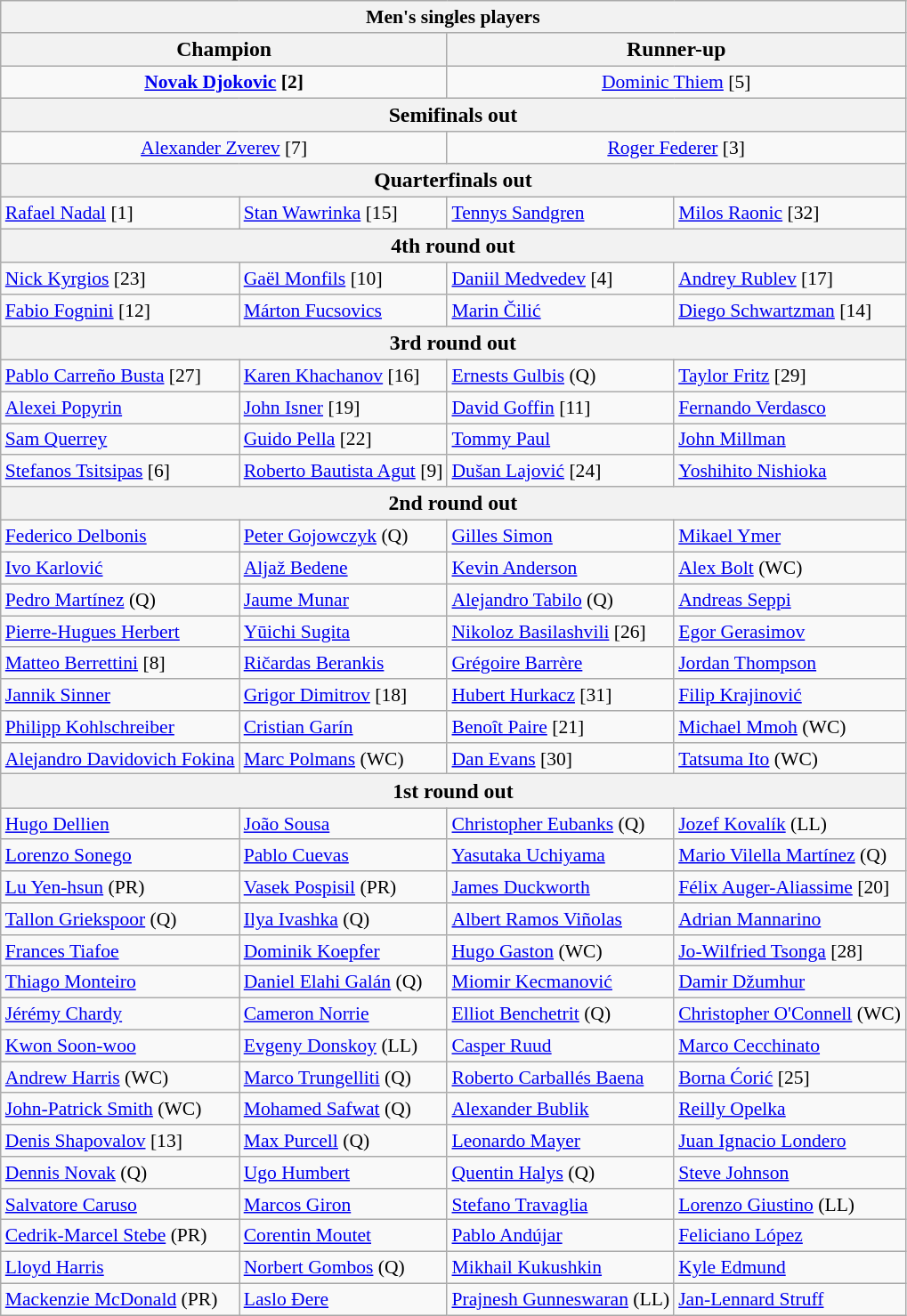<table class="wikitable collapsible collapsed" style="font-size:90%">
<tr>
<th colspan=4>Men's singles players</th>
</tr>
<tr style="font-size:110%">
<th colspan="2">Champion</th>
<th colspan="2">Runner-up</th>
</tr>
<tr style="text-align:center;">
<td colspan="2"> <strong><a href='#'>Novak Djokovic</a> [2]</strong></td>
<td colspan="2"> <a href='#'>Dominic Thiem</a> [5]</td>
</tr>
<tr style="font-size:110%">
<th colspan="4">Semifinals out</th>
</tr>
<tr>
<td colspan="2" style="text-align:center;"> <a href='#'>Alexander Zverev</a> [7]</td>
<td colspan="2" style="text-align:center;"> <a href='#'>Roger Federer</a> [3]</td>
</tr>
<tr style="font-size:110%">
<th colspan="4">Quarterfinals out</th>
</tr>
<tr>
<td> <a href='#'>Rafael Nadal</a> [1]</td>
<td> <a href='#'>Stan Wawrinka</a> [15]</td>
<td> <a href='#'>Tennys Sandgren</a></td>
<td> <a href='#'>Milos Raonic</a> [32]</td>
</tr>
<tr style="font-size:110%">
<th colspan="4">4th round out</th>
</tr>
<tr>
<td> <a href='#'>Nick Kyrgios</a> [23]</td>
<td> <a href='#'>Gaël Monfils</a> [10]</td>
<td> <a href='#'>Daniil Medvedev</a> [4]</td>
<td> <a href='#'>Andrey Rublev</a> [17]</td>
</tr>
<tr>
<td> <a href='#'>Fabio Fognini</a> [12]</td>
<td> <a href='#'>Márton Fucsovics</a></td>
<td> <a href='#'>Marin Čilić</a></td>
<td> <a href='#'>Diego Schwartzman</a> [14]</td>
</tr>
<tr style="font-size:110%">
<th colspan="4">3rd round out</th>
</tr>
<tr>
<td> <a href='#'>Pablo Carreño Busta</a> [27]</td>
<td> <a href='#'>Karen Khachanov</a> [16]</td>
<td> <a href='#'>Ernests Gulbis</a> (Q)</td>
<td> <a href='#'>Taylor Fritz</a> [29]</td>
</tr>
<tr>
<td> <a href='#'>Alexei Popyrin</a></td>
<td> <a href='#'>John Isner</a> [19]</td>
<td> <a href='#'>David Goffin</a> [11]</td>
<td> <a href='#'>Fernando Verdasco</a></td>
</tr>
<tr>
<td> <a href='#'>Sam Querrey</a></td>
<td> <a href='#'>Guido Pella</a> [22]</td>
<td> <a href='#'>Tommy Paul</a></td>
<td> <a href='#'>John Millman</a></td>
</tr>
<tr>
<td> <a href='#'>Stefanos Tsitsipas</a> [6]</td>
<td> <a href='#'>Roberto Bautista Agut</a> [9]</td>
<td> <a href='#'>Dušan Lajović</a> [24]</td>
<td> <a href='#'>Yoshihito Nishioka</a></td>
</tr>
<tr style="font-size:110%">
<th colspan="4">2nd round out</th>
</tr>
<tr>
<td> <a href='#'>Federico Delbonis</a></td>
<td> <a href='#'>Peter Gojowczyk</a> (Q)</td>
<td> <a href='#'>Gilles Simon</a></td>
<td> <a href='#'>Mikael Ymer</a></td>
</tr>
<tr>
<td> <a href='#'>Ivo Karlović</a></td>
<td> <a href='#'>Aljaž Bedene</a></td>
<td> <a href='#'>Kevin Anderson</a></td>
<td> <a href='#'>Alex Bolt</a> (WC)</td>
</tr>
<tr>
<td> <a href='#'>Pedro Martínez</a> (Q)</td>
<td> <a href='#'>Jaume Munar</a></td>
<td> <a href='#'>Alejandro Tabilo</a> (Q)</td>
<td> <a href='#'>Andreas Seppi</a></td>
</tr>
<tr>
<td> <a href='#'>Pierre-Hugues Herbert</a></td>
<td> <a href='#'>Yūichi Sugita</a></td>
<td> <a href='#'>Nikoloz Basilashvili</a> [26]</td>
<td> <a href='#'>Egor Gerasimov</a></td>
</tr>
<tr>
<td> <a href='#'>Matteo Berrettini</a> [8]</td>
<td> <a href='#'>Ričardas Berankis</a></td>
<td> <a href='#'>Grégoire Barrère</a></td>
<td> <a href='#'>Jordan Thompson</a></td>
</tr>
<tr>
<td> <a href='#'>Jannik Sinner</a></td>
<td> <a href='#'>Grigor Dimitrov</a> [18]</td>
<td> <a href='#'>Hubert Hurkacz</a> [31]</td>
<td> <a href='#'>Filip Krajinović</a></td>
</tr>
<tr>
<td> <a href='#'>Philipp Kohlschreiber</a></td>
<td> <a href='#'>Cristian Garín</a></td>
<td> <a href='#'>Benoît Paire</a> [21]</td>
<td> <a href='#'>Michael Mmoh</a> (WC)</td>
</tr>
<tr>
<td> <a href='#'>Alejandro Davidovich Fokina</a></td>
<td> <a href='#'>Marc Polmans</a> (WC)</td>
<td> <a href='#'>Dan Evans</a> [30]</td>
<td> <a href='#'>Tatsuma Ito</a> (WC)</td>
</tr>
<tr style="font-size:110%">
<th colspan="4">1st round out</th>
</tr>
<tr>
<td> <a href='#'>Hugo Dellien</a></td>
<td> <a href='#'>João Sousa</a></td>
<td> <a href='#'>Christopher Eubanks</a> (Q)</td>
<td> <a href='#'>Jozef Kovalík</a> (LL)</td>
</tr>
<tr>
<td> <a href='#'>Lorenzo Sonego</a></td>
<td> <a href='#'>Pablo Cuevas</a></td>
<td> <a href='#'>Yasutaka Uchiyama</a></td>
<td> <a href='#'>Mario Vilella Martínez</a> (Q)</td>
</tr>
<tr>
<td> <a href='#'>Lu Yen-hsun</a> (PR)</td>
<td> <a href='#'>Vasek Pospisil</a> (PR)</td>
<td> <a href='#'>James Duckworth</a></td>
<td> <a href='#'>Félix Auger-Aliassime</a> [20]</td>
</tr>
<tr>
<td> <a href='#'>Tallon Griekspoor</a> (Q)</td>
<td> <a href='#'>Ilya Ivashka</a> (Q)</td>
<td> <a href='#'>Albert Ramos Viñolas</a></td>
<td> <a href='#'>Adrian Mannarino</a></td>
</tr>
<tr>
<td> <a href='#'>Frances Tiafoe</a></td>
<td> <a href='#'>Dominik Koepfer</a></td>
<td> <a href='#'>Hugo Gaston</a> (WC)</td>
<td> <a href='#'>Jo-Wilfried Tsonga</a> [28]</td>
</tr>
<tr>
<td> <a href='#'>Thiago Monteiro</a></td>
<td> <a href='#'>Daniel Elahi Galán</a> (Q)</td>
<td> <a href='#'>Miomir Kecmanović</a></td>
<td> <a href='#'>Damir Džumhur</a></td>
</tr>
<tr>
<td> <a href='#'>Jérémy Chardy</a></td>
<td> <a href='#'>Cameron Norrie</a></td>
<td> <a href='#'>Elliot Benchetrit</a> (Q)</td>
<td> <a href='#'>Christopher O'Connell</a> (WC)</td>
</tr>
<tr>
<td> <a href='#'>Kwon Soon-woo</a></td>
<td> <a href='#'>Evgeny Donskoy</a> (LL)</td>
<td> <a href='#'>Casper Ruud</a></td>
<td> <a href='#'>Marco Cecchinato</a></td>
</tr>
<tr>
<td> <a href='#'>Andrew Harris</a> (WC)</td>
<td> <a href='#'>Marco Trungelliti</a> (Q)</td>
<td> <a href='#'>Roberto Carballés Baena</a></td>
<td> <a href='#'>Borna Ćorić</a> [25]</td>
</tr>
<tr>
<td> <a href='#'>John-Patrick Smith</a> (WC)</td>
<td> <a href='#'>Mohamed Safwat</a> (Q)</td>
<td> <a href='#'>Alexander Bublik</a></td>
<td> <a href='#'>Reilly Opelka</a></td>
</tr>
<tr>
<td> <a href='#'>Denis Shapovalov</a> [13]</td>
<td> <a href='#'>Max Purcell</a> (Q)</td>
<td> <a href='#'>Leonardo Mayer</a></td>
<td> <a href='#'>Juan Ignacio Londero</a></td>
</tr>
<tr>
<td> <a href='#'>Dennis Novak</a> (Q)</td>
<td> <a href='#'>Ugo Humbert</a></td>
<td> <a href='#'>Quentin Halys</a> (Q)</td>
<td> <a href='#'>Steve Johnson</a></td>
</tr>
<tr>
<td> <a href='#'>Salvatore Caruso</a></td>
<td> <a href='#'>Marcos Giron</a></td>
<td> <a href='#'>Stefano Travaglia</a></td>
<td> <a href='#'>Lorenzo Giustino</a> (LL)</td>
</tr>
<tr>
<td> <a href='#'>Cedrik-Marcel Stebe</a> (PR)</td>
<td> <a href='#'>Corentin Moutet</a></td>
<td> <a href='#'>Pablo Andújar</a></td>
<td> <a href='#'>Feliciano López</a></td>
</tr>
<tr>
<td> <a href='#'>Lloyd Harris</a></td>
<td> <a href='#'>Norbert Gombos</a> (Q)</td>
<td> <a href='#'>Mikhail Kukushkin</a></td>
<td> <a href='#'>Kyle Edmund</a></td>
</tr>
<tr>
<td> <a href='#'>Mackenzie McDonald</a> (PR)</td>
<td> <a href='#'>Laslo Đere</a></td>
<td> <a href='#'>Prajnesh Gunneswaran</a> (LL)</td>
<td> <a href='#'>Jan-Lennard Struff</a></td>
</tr>
</table>
